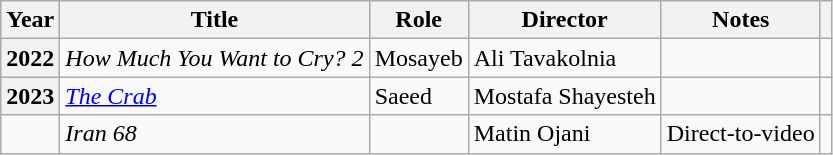<table class="wikitable plainrowheaders sortable"  style=font-size:100%>
<tr>
<th scope="col">Year</th>
<th scope="col">Title</th>
<th scope="col">Role</th>
<th scope="col">Director</th>
<th scope="col" class="unsortable">Notes</th>
<th scope="col" class="unsortable"></th>
</tr>
<tr>
<th scope=row>2022</th>
<td><em>How Much You Want to Cry? 2</em></td>
<td>Mosayeb</td>
<td>Ali Tavakolnia</td>
<td></td>
<td></td>
</tr>
<tr>
<th scope=row>2023</th>
<td><em><a href='#'>The Crab</a></em></td>
<td>Saeed</td>
<td>Mostafa Shayesteh</td>
<td></td>
<td></td>
</tr>
<tr>
<td></td>
<td><em>Iran 68</em></td>
<td></td>
<td>Matin Ojani</td>
<td>Direct-to-video</td>
<td></td>
</tr>
</table>
